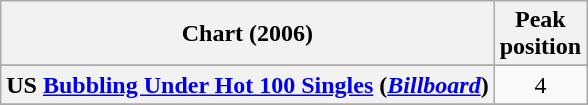<table class="wikitable sortable plainrowheaders" style="text-align:center">
<tr>
<th scope="col">Chart (2006)</th>
<th scope="col">Peak<br>position</th>
</tr>
<tr>
</tr>
<tr>
</tr>
<tr>
</tr>
<tr>
<th scope="row">US <a href='#'>Bubbling Under Hot 100 Singles</a> (<em><a href='#'>Billboard</a></em>)</th>
<td align="center">4</td>
</tr>
<tr>
</tr>
</table>
